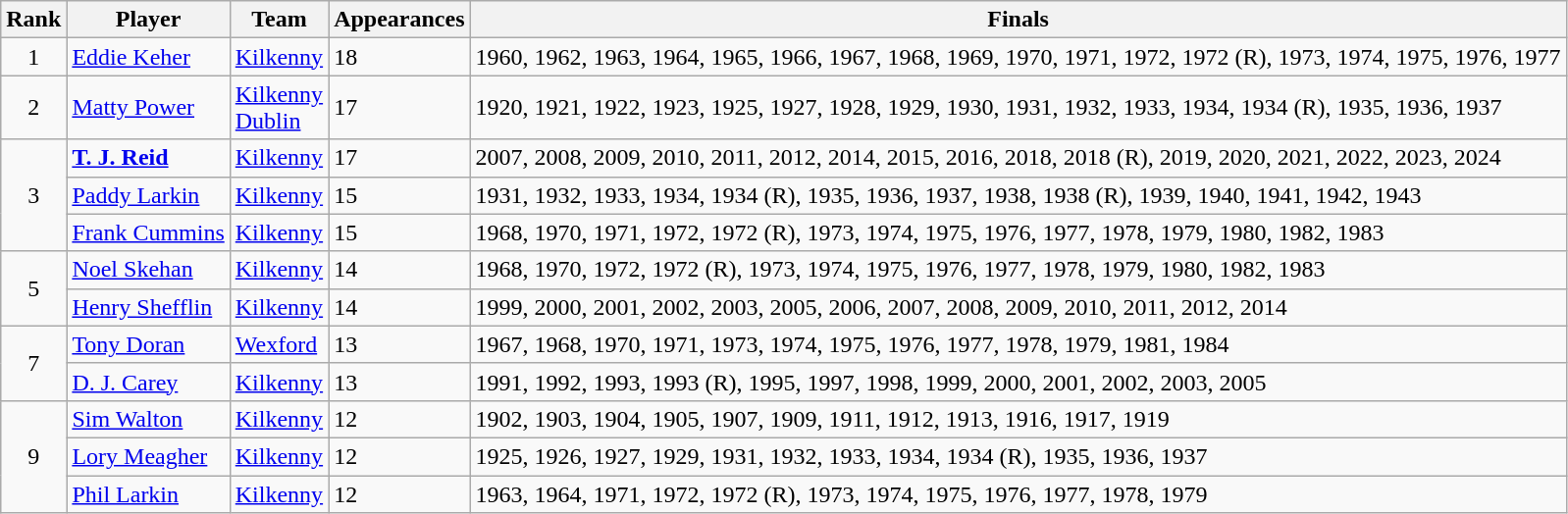<table class="wikitable">
<tr>
<th>Rank</th>
<th>Player</th>
<th>Team</th>
<th>Appearances</th>
<th>Finals</th>
</tr>
<tr>
<td rowspan="1" style="text-align:center;">1</td>
<td><a href='#'>Eddie Keher</a></td>
<td><a href='#'>Kilkenny</a></td>
<td>18</td>
<td>1960, 1962, 1963, 1964, 1965, 1966, 1967, 1968, 1969, 1970, 1971, 1972, 1972 (R), 1973, 1974, 1975, 1976, 1977</td>
</tr>
<tr>
<td rowspan="1" style="text-align:center;">2</td>
<td><a href='#'>Matty Power</a></td>
<td><a href='#'>Kilkenny</a><br><a href='#'>Dublin</a></td>
<td>17</td>
<td>1920, 1921, 1922, 1923, 1925, 1927, 1928, 1929, 1930, 1931, 1932, 1933, 1934, 1934 (R), 1935, 1936, 1937</td>
</tr>
<tr>
<td rowspan="3" style="text-align:center;">3</td>
<td><strong><a href='#'>T. J. Reid</a></strong></td>
<td><a href='#'>Kilkenny</a></td>
<td>17</td>
<td>2007, 2008, 2009, 2010, 2011, 2012, 2014, 2015, 2016, 2018, 2018 (R), 2019, 2020, 2021, 2022, 2023, 2024</td>
</tr>
<tr>
<td><a href='#'>Paddy Larkin</a></td>
<td><a href='#'>Kilkenny</a></td>
<td>15</td>
<td>1931, 1932, 1933, 1934, 1934 (R), 1935, 1936, 1937, 1938, 1938 (R), 1939, 1940, 1941, 1942, 1943</td>
</tr>
<tr>
<td><a href='#'>Frank Cummins</a></td>
<td><a href='#'>Kilkenny</a></td>
<td>15</td>
<td>1968, 1970, 1971, 1972, 1972 (R), 1973, 1974, 1975, 1976, 1977, 1978, 1979, 1980, 1982, 1983</td>
</tr>
<tr>
<td rowspan="2" style="text-align:center;">5</td>
<td><a href='#'>Noel Skehan</a></td>
<td><a href='#'>Kilkenny</a></td>
<td>14</td>
<td>1968, 1970, 1972, 1972 (R), 1973, 1974, 1975, 1976, 1977, 1978, 1979, 1980, 1982, 1983</td>
</tr>
<tr>
<td><a href='#'>Henry Shefflin</a></td>
<td><a href='#'>Kilkenny</a></td>
<td>14</td>
<td>1999, 2000, 2001, 2002, 2003, 2005, 2006, 2007, 2008, 2009, 2010, 2011, 2012, 2014</td>
</tr>
<tr>
<td rowspan="2" style="text-align:center;">7</td>
<td><a href='#'>Tony Doran</a></td>
<td><a href='#'>Wexford</a></td>
<td>13</td>
<td>1967, 1968, 1970, 1971, 1973, 1974, 1975, 1976, 1977, 1978, 1979, 1981, 1984</td>
</tr>
<tr>
<td><a href='#'>D. J. Carey</a></td>
<td><a href='#'>Kilkenny</a></td>
<td>13</td>
<td>1991, 1992, 1993, 1993 (R), 1995, 1997, 1998, 1999, 2000, 2001, 2002, 2003, 2005</td>
</tr>
<tr>
<td rowspan="3" style="text-align:center;">9</td>
<td><a href='#'>Sim Walton</a></td>
<td><a href='#'>Kilkenny</a></td>
<td>12</td>
<td>1902, 1903, 1904, 1905, 1907, 1909, 1911, 1912, 1913, 1916, 1917, 1919</td>
</tr>
<tr>
<td><a href='#'>Lory Meagher</a></td>
<td><a href='#'>Kilkenny</a></td>
<td>12</td>
<td>1925, 1926, 1927, 1929, 1931, 1932, 1933, 1934, 1934 (R), 1935, 1936, 1937</td>
</tr>
<tr>
<td><a href='#'>Phil Larkin</a></td>
<td><a href='#'>Kilkenny</a></td>
<td>12</td>
<td>1963, 1964, 1971, 1972, 1972 (R), 1973, 1974, 1975, 1976, 1977, 1978, 1979</td>
</tr>
</table>
